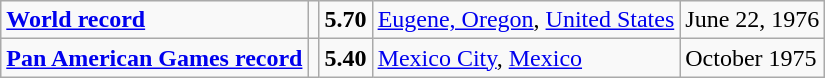<table class="wikitable">
<tr>
<td><strong><a href='#'>World record</a></strong></td>
<td></td>
<td><strong>5.70</strong></td>
<td><a href='#'>Eugene, Oregon</a>, <a href='#'>United States</a></td>
<td>June 22, 1976</td>
</tr>
<tr>
<td><strong><a href='#'>Pan American Games record</a></strong></td>
<td></td>
<td><strong>5.40</strong></td>
<td><a href='#'>Mexico City</a>, <a href='#'>Mexico</a></td>
<td>October 1975</td>
</tr>
</table>
